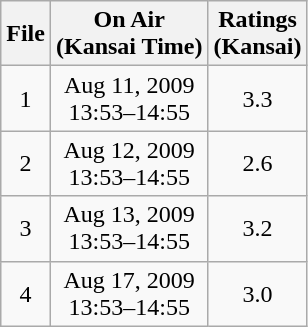<table class="wikitable" style="text-align: center;">
<tr>
<th scope="col">File</th>
<th scope="col">On Air<br>(Kansai Time)</th>
<th scope="col">Ratings<br>(Kansai)</th>
</tr>
<tr>
<td>1</td>
<td>Aug 11, 2009<br>13:53–14:55</td>
<td>3.3</td>
</tr>
<tr>
<td>2</td>
<td>Aug 12, 2009<br>13:53–14:55</td>
<td>2.6</td>
</tr>
<tr>
<td>3</td>
<td>Aug 13, 2009<br>13:53–14:55</td>
<td>3.2</td>
</tr>
<tr>
<td>4</td>
<td>Aug 17, 2009<br>13:53–14:55</td>
<td>3.0</td>
</tr>
</table>
